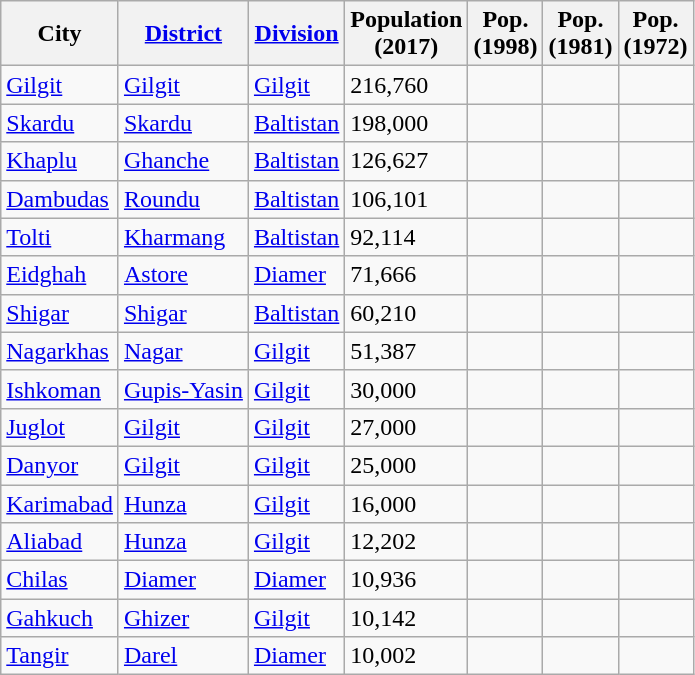<table class="wikitable sortable static-row-numbers static-row-header-hash">
<tr>
<th>City</th>
<th><a href='#'>District</a></th>
<th><a href='#'>Division</a></th>
<th data-sort-type="number">Population<br>(2017)</th>
<th>Pop.<br>(1998)</th>
<th>Pop.<br>(1981)</th>
<th>Pop.<br>(1972)</th>
</tr>
<tr>
<td><a href='#'>Gilgit</a></td>
<td><a href='#'>Gilgit</a></td>
<td><a href='#'>Gilgit</a></td>
<td>216,760</td>
<td></td>
<td></td>
<td></td>
</tr>
<tr>
<td><a href='#'>Skardu</a></td>
<td><a href='#'>Skardu</a></td>
<td><a href='#'>Baltistan</a></td>
<td>198,000</td>
<td></td>
<td></td>
<td></td>
</tr>
<tr>
<td><a href='#'>Khaplu</a></td>
<td><a href='#'>Ghanche</a></td>
<td><a href='#'>Baltistan</a></td>
<td>126,627</td>
<td></td>
<td></td>
<td></td>
</tr>
<tr>
<td><a href='#'>Dambudas</a></td>
<td><a href='#'>Roundu</a></td>
<td><a href='#'>Baltistan</a></td>
<td>106,101</td>
<td></td>
<td></td>
<td></td>
</tr>
<tr>
<td><a href='#'>Tolti</a></td>
<td><a href='#'>Kharmang</a></td>
<td><a href='#'>Baltistan</a></td>
<td>92,114</td>
<td></td>
<td></td>
<td></td>
</tr>
<tr>
<td><a href='#'>Eidghah</a></td>
<td><a href='#'>Astore</a></td>
<td><a href='#'>Diamer</a></td>
<td>71,666</td>
<td></td>
<td></td>
<td></td>
</tr>
<tr>
<td><a href='#'>Shigar</a></td>
<td><a href='#'>Shigar</a></td>
<td><a href='#'>Baltistan</a></td>
<td>60,210</td>
<td></td>
<td></td>
<td></td>
</tr>
<tr>
<td><a href='#'>Nagarkhas</a></td>
<td><a href='#'>Nagar</a></td>
<td><a href='#'>Gilgit</a></td>
<td>51,387</td>
<td></td>
<td></td>
<td></td>
</tr>
<tr>
<td><a href='#'>Ishkoman</a></td>
<td><a href='#'>Gupis-Yasin</a></td>
<td><a href='#'>Gilgit</a></td>
<td>30,000</td>
<td></td>
<td></td>
<td></td>
</tr>
<tr>
<td><a href='#'>Juglot</a></td>
<td><a href='#'>Gilgit</a></td>
<td><a href='#'>Gilgit</a></td>
<td>27,000</td>
<td></td>
<td></td>
<td></td>
</tr>
<tr>
<td><a href='#'>Danyor</a></td>
<td><a href='#'>Gilgit</a></td>
<td><a href='#'>Gilgit</a></td>
<td>25,000</td>
<td></td>
<td></td>
<td></td>
</tr>
<tr>
<td><a href='#'>Karimabad</a></td>
<td><a href='#'>Hunza</a></td>
<td><a href='#'>Gilgit</a></td>
<td>16,000</td>
<td></td>
<td></td>
<td></td>
</tr>
<tr>
<td><a href='#'>Aliabad</a></td>
<td><a href='#'>Hunza</a></td>
<td><a href='#'>Gilgit</a></td>
<td>12,202</td>
<td></td>
<td></td>
<td></td>
</tr>
<tr>
<td><a href='#'>Chilas</a></td>
<td><a href='#'>Diamer</a></td>
<td><a href='#'>Diamer</a></td>
<td>10,936</td>
<td></td>
<td></td>
<td></td>
</tr>
<tr>
<td><a href='#'>Gahkuch</a></td>
<td><a href='#'>Ghizer</a></td>
<td><a href='#'>Gilgit</a></td>
<td>10,142</td>
<td></td>
<td></td>
<td></td>
</tr>
<tr>
<td><a href='#'>Tangir</a></td>
<td><a href='#'>Darel</a></td>
<td><a href='#'>Diamer</a></td>
<td>10,002</td>
<td></td>
<td></td>
<td></td>
</tr>
</table>
